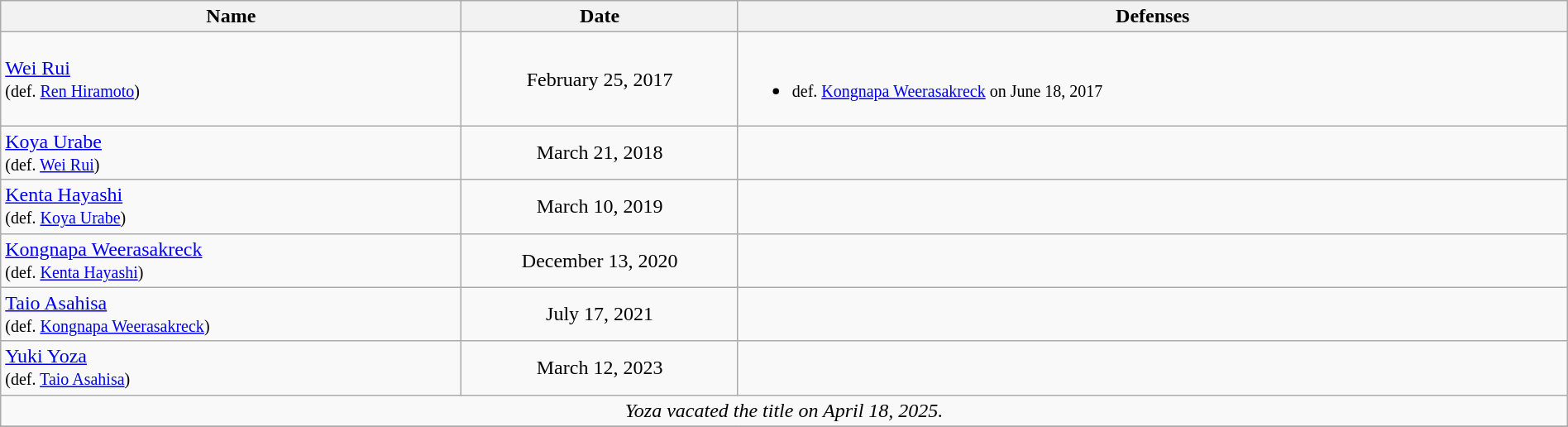<table class="wikitable" width=100%>
<tr>
<th width=25%>Name</th>
<th width=15%>Date</th>
<th width=45%>Defenses</th>
</tr>
<tr>
<td align=left> <a href='#'>Wei Rui</a> <br><small>(def. <a href='#'>Ren Hiramoto</a>)</small></td>
<td align=center>February 25, 2017</td>
<td><br><ul><li><small>def. <a href='#'>Kongnapa Weerasakreck</a> on June 18, 2017</small></li></ul></td>
</tr>
<tr>
<td align=left> <a href='#'>Koya Urabe</a> <br><small>(def. <a href='#'>Wei Rui</a>)</small></td>
<td align=center>March 21, 2018</td>
<td></td>
</tr>
<tr>
<td align=left> <a href='#'>Kenta Hayashi</a> <br><small>(def. <a href='#'>Koya Urabe</a>)</small></td>
<td align=center>March 10, 2019</td>
<td></td>
</tr>
<tr>
<td align=left> <a href='#'>Kongnapa Weerasakreck</a> <br><small>(def. <a href='#'>Kenta Hayashi</a>)</small></td>
<td align=center>December 13, 2020</td>
<td></td>
</tr>
<tr>
<td align=left> <a href='#'>Taio Asahisa</a> <br><small>(def. <a href='#'>Kongnapa Weerasakreck</a>)</small></td>
<td align=center>July 17, 2021</td>
<td></td>
</tr>
<tr>
<td align=left> <a href='#'>Yuki Yoza</a> <br><small>(def. <a href='#'>Taio Asahisa</a>)</small></td>
<td align=center>March 12, 2023</td>
<td></td>
</tr>
<tr>
<td colspan=3 align=center><em>Yoza vacated the title on April 18, 2025.</em></td>
</tr>
<tr>
</tr>
</table>
